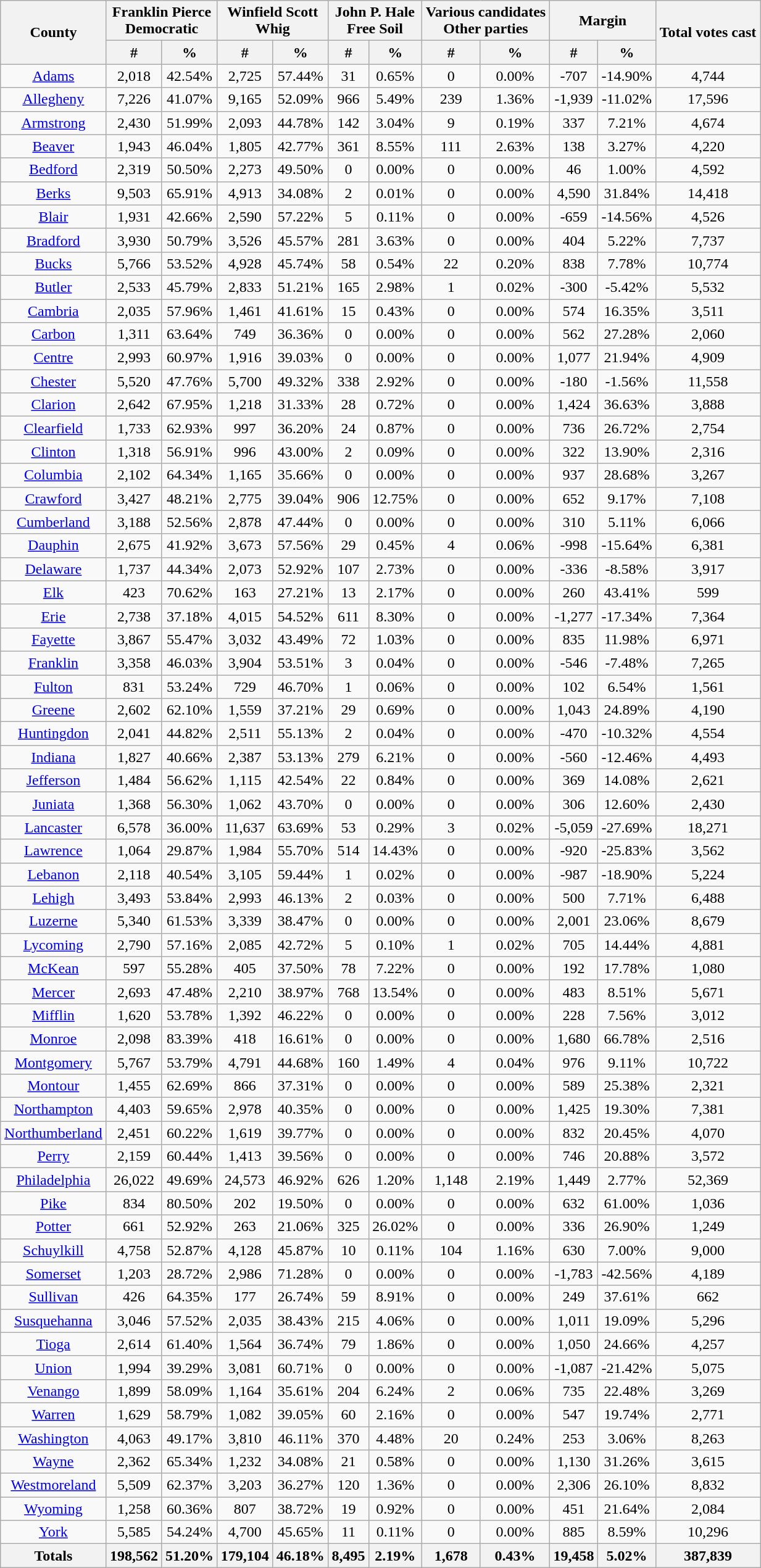<table width="65%"  class="wikitable sortable" style="text-align:center">
<tr>
<th colspan="1" rowspan="2">County</th>
<th style="text-align:center;" colspan="2">Franklin Pierce<br>Democratic</th>
<th style="text-align:center;" colspan="2">Winfield Scott <br>Whig</th>
<th style="text-align:center;" colspan="2">John P. Hale<br>Free Soil</th>
<th style="text-align:center;" colspan="2">Various candidates<br>Other parties</th>
<th style="text-align:center;" colspan="2">Margin</th>
<th style="text-align:center;" rowspan="2">Total votes cast</th>
</tr>
<tr>
<th style="text-align:center;" data-sort-type="number">#</th>
<th style="text-align:center;" data-sort-type="number">%</th>
<th style="text-align:center;" data-sort-type="number">#</th>
<th style="text-align:center;" data-sort-type="number">%</th>
<th style="text-align:center;" data-sort-type="number">#</th>
<th style="text-align:center;" data-sort-type="number">%</th>
<th style="text-align:center;" data-sort-type="number">#</th>
<th style="text-align:center;" data-sort-type="number">%</th>
<th style="text-align:center;" data-sort-type="number">#</th>
<th style="text-align:center;" data-sort-type="number">%</th>
</tr>
<tr style="text-align:center;">
<td><a href='#'>Adams</a></td>
<td>2,018</td>
<td>42.54%</td>
<td>2,725</td>
<td>57.44%</td>
<td>31</td>
<td>0.65%</td>
<td>0</td>
<td>0.00%</td>
<td>-707</td>
<td>-14.90%</td>
<td>4,744</td>
</tr>
<tr style="text-align:center;">
<td><a href='#'>Allegheny</a></td>
<td>7,226</td>
<td>41.07%</td>
<td>9,165</td>
<td>52.09%</td>
<td>966</td>
<td>5.49%</td>
<td>239</td>
<td>1.36%</td>
<td>-1,939</td>
<td>-11.02%</td>
<td>17,596</td>
</tr>
<tr style="text-align:center;">
<td><a href='#'>Armstrong</a></td>
<td>2,430</td>
<td>51.99%</td>
<td>2,093</td>
<td>44.78%</td>
<td>142</td>
<td>3.04%</td>
<td>9</td>
<td>0.19%</td>
<td>337</td>
<td>7.21%</td>
<td>4,674</td>
</tr>
<tr style="text-align:center;">
<td><a href='#'>Beaver</a></td>
<td>1,943</td>
<td>46.04%</td>
<td>1,805</td>
<td>42.77%</td>
<td>361</td>
<td>8.55%</td>
<td>111</td>
<td>2.63%</td>
<td>138</td>
<td>3.27%</td>
<td>4,220</td>
</tr>
<tr style="text-align:center;">
<td><a href='#'>Bedford</a></td>
<td>2,319</td>
<td>50.50%</td>
<td>2,273</td>
<td>49.50%</td>
<td>0</td>
<td>0.00%</td>
<td>0</td>
<td>0.00%</td>
<td>46</td>
<td>1.00%</td>
<td>4,592</td>
</tr>
<tr style="text-align:center;">
<td><a href='#'>Berks</a></td>
<td>9,503</td>
<td>65.91%</td>
<td>4,913</td>
<td>34.08%</td>
<td>2</td>
<td>0.01%</td>
<td>0</td>
<td>0.00%</td>
<td>4,590</td>
<td>31.84%</td>
<td>14,418</td>
</tr>
<tr style="text-align:center;">
<td><a href='#'>Blair</a></td>
<td>1,931</td>
<td>42.66%</td>
<td>2,590</td>
<td>57.22%</td>
<td>5</td>
<td>0.11%</td>
<td>0</td>
<td>0.00%</td>
<td>-659</td>
<td>-14.56%</td>
<td>4,526</td>
</tr>
<tr style="text-align:center;">
<td><a href='#'>Bradford</a></td>
<td>3,930</td>
<td>50.79%</td>
<td>3,526</td>
<td>45.57%</td>
<td>281</td>
<td>3.63%</td>
<td>0</td>
<td>0.00%</td>
<td>404</td>
<td>5.22%</td>
<td>7,737</td>
</tr>
<tr style="text-align:center;">
<td><a href='#'>Bucks</a></td>
<td>5,766</td>
<td>53.52%</td>
<td>4,928</td>
<td>45.74%</td>
<td>58</td>
<td>0.54%</td>
<td>22</td>
<td>0.20%</td>
<td>838</td>
<td>7.78%</td>
<td>10,774</td>
</tr>
<tr style="text-align:center;">
<td><a href='#'>Butler</a></td>
<td>2,533</td>
<td>45.79%</td>
<td>2,833</td>
<td>51.21%</td>
<td>165</td>
<td>2.98%</td>
<td>1</td>
<td>0.02%</td>
<td>-300</td>
<td>-5.42%</td>
<td>5,532</td>
</tr>
<tr style="text-align:center;">
<td><a href='#'>Cambria</a></td>
<td>2,035</td>
<td>57.96%</td>
<td>1,461</td>
<td>41.61%</td>
<td>15</td>
<td>0.43%</td>
<td>0</td>
<td>0.00%</td>
<td>574</td>
<td>16.35%</td>
<td>3,511</td>
</tr>
<tr style="text-align:center;">
<td><a href='#'>Carbon</a></td>
<td>1,311</td>
<td>63.64%</td>
<td>749</td>
<td>36.36%</td>
<td>0</td>
<td>0.00%</td>
<td>0</td>
<td>0.00%</td>
<td>562</td>
<td>27.28%</td>
<td>2,060</td>
</tr>
<tr style="text-align:center;">
<td><a href='#'>Centre</a></td>
<td>2,993</td>
<td>60.97%</td>
<td>1,916</td>
<td>39.03%</td>
<td>0</td>
<td>0.00%</td>
<td>0</td>
<td>0.00%</td>
<td>1,077</td>
<td>21.94%</td>
<td>4,909</td>
</tr>
<tr style="text-align:center;">
<td><a href='#'>Chester</a></td>
<td>5,520</td>
<td>47.76%</td>
<td>5,700</td>
<td>49.32%</td>
<td>338</td>
<td>2.92%</td>
<td>0</td>
<td>0.00%</td>
<td>-180</td>
<td>-1.56%</td>
<td>11,558</td>
</tr>
<tr style="text-align:center;">
<td><a href='#'>Clarion</a></td>
<td>2,642</td>
<td>67.95%</td>
<td>1,218</td>
<td>31.33%</td>
<td>28</td>
<td>0.72%</td>
<td>0</td>
<td>0.00%</td>
<td>1,424</td>
<td>36.63%</td>
<td>3,888</td>
</tr>
<tr style="text-align:center;">
<td><a href='#'>Clearfield</a></td>
<td>1,733</td>
<td>62.93%</td>
<td>997</td>
<td>36.20%</td>
<td>24</td>
<td>0.87%</td>
<td>0</td>
<td>0.00%</td>
<td>736</td>
<td>26.72%</td>
<td>2,754</td>
</tr>
<tr style="text-align:center;">
<td><a href='#'>Clinton</a></td>
<td>1,318</td>
<td>56.91%</td>
<td>996</td>
<td>43.00%</td>
<td>2</td>
<td>0.09%</td>
<td>0</td>
<td>0.00%</td>
<td>322</td>
<td>13.90%</td>
<td>2,316</td>
</tr>
<tr style="text-align:center;">
<td><a href='#'>Columbia</a></td>
<td>2,102</td>
<td>64.34%</td>
<td>1,165</td>
<td>35.66%</td>
<td>0</td>
<td>0.00%</td>
<td>0</td>
<td>0.00%</td>
<td>937</td>
<td>28.68%</td>
<td>3,267</td>
</tr>
<tr style="text-align:center;">
<td><a href='#'>Crawford</a></td>
<td>3,427</td>
<td>48.21%</td>
<td>2,775</td>
<td>39.04%</td>
<td>906</td>
<td>12.75%</td>
<td>0</td>
<td>0.00%</td>
<td>652</td>
<td>9.17%</td>
<td>7,108</td>
</tr>
<tr style="text-align:center;">
<td><a href='#'>Cumberland</a></td>
<td>3,188</td>
<td>52.56%</td>
<td>2,878</td>
<td>47.44%</td>
<td>0</td>
<td>0.00%</td>
<td>0</td>
<td>0.00%</td>
<td>310</td>
<td>5.11%</td>
<td>6,066</td>
</tr>
<tr style="text-align:center;">
<td><a href='#'>Dauphin</a></td>
<td>2,675</td>
<td>41.92%</td>
<td>3,673</td>
<td>57.56%</td>
<td>29</td>
<td>0.45%</td>
<td>4</td>
<td>0.06%</td>
<td>-998</td>
<td>-15.64%</td>
<td>6,381</td>
</tr>
<tr style="text-align:center;">
<td><a href='#'>Delaware</a></td>
<td>1,737</td>
<td>44.34%</td>
<td>2,073</td>
<td>52.92%</td>
<td>107</td>
<td>2.73%</td>
<td>0</td>
<td>0.00%</td>
<td>-336</td>
<td>-8.58%</td>
<td>3,917</td>
</tr>
<tr style="text-align:center;">
<td><a href='#'>Elk</a></td>
<td>423</td>
<td>70.62%</td>
<td>163</td>
<td>27.21%</td>
<td>13</td>
<td>2.17%</td>
<td>0</td>
<td>0.00%</td>
<td>260</td>
<td>43.41%</td>
<td>599</td>
</tr>
<tr style="text-align:center;">
<td><a href='#'>Erie</a></td>
<td>2,738</td>
<td>37.18%</td>
<td>4,015</td>
<td>54.52%</td>
<td>611</td>
<td>8.30%</td>
<td>0</td>
<td>0.00%</td>
<td>-1,277</td>
<td>-17.34%</td>
<td>7,364</td>
</tr>
<tr style="text-align:center;">
<td><a href='#'>Fayette</a></td>
<td>3,867</td>
<td>55.47%</td>
<td>3,032</td>
<td>43.49%</td>
<td>72</td>
<td>1.03%</td>
<td>0</td>
<td>0.00%</td>
<td>835</td>
<td>11.98%</td>
<td>6,971</td>
</tr>
<tr style="text-align:center;">
<td><a href='#'>Franklin</a></td>
<td>3,358</td>
<td>46.03%</td>
<td>3,904</td>
<td>53.51%</td>
<td>3</td>
<td>0.04%</td>
<td>0</td>
<td>0.00%</td>
<td>-546</td>
<td>-7.48%</td>
<td>7,265</td>
</tr>
<tr style="text-align:center;">
<td><a href='#'>Fulton</a></td>
<td>831</td>
<td>53.24%</td>
<td>729</td>
<td>46.70%</td>
<td>1</td>
<td>0.06%</td>
<td>0</td>
<td>0.00%</td>
<td>102</td>
<td>6.54%</td>
<td>1,561</td>
</tr>
<tr style="text-align:center;">
<td><a href='#'>Greene</a></td>
<td>2,602</td>
<td>62.10%</td>
<td>1,559</td>
<td>37.21%</td>
<td>29</td>
<td>0.69%</td>
<td>0</td>
<td>0.00%</td>
<td>1,043</td>
<td>24.89%</td>
<td>4,190</td>
</tr>
<tr style="text-align:center;">
<td><a href='#'>Huntingdon</a></td>
<td>2,041</td>
<td>44.82%</td>
<td>2,511</td>
<td>55.13%</td>
<td>2</td>
<td>0.04%</td>
<td>0</td>
<td>0.00%</td>
<td>-470</td>
<td>-10.32%</td>
<td>4,554</td>
</tr>
<tr style="text-align:center;">
<td><a href='#'>Indiana</a></td>
<td>1,827</td>
<td>40.66%</td>
<td>2,387</td>
<td>53.13%</td>
<td>279</td>
<td>6.21%</td>
<td>0</td>
<td>0.00%</td>
<td>-560</td>
<td>-12.46%</td>
<td>4,493</td>
</tr>
<tr style="text-align:center;">
<td><a href='#'>Jefferson</a></td>
<td>1,484</td>
<td>56.62%</td>
<td>1,115</td>
<td>42.54%</td>
<td>22</td>
<td>0.84%</td>
<td>0</td>
<td>0.00%</td>
<td>369</td>
<td>14.08%</td>
<td>2,621</td>
</tr>
<tr style="text-align:center;">
<td><a href='#'>Juniata</a></td>
<td>1,368</td>
<td>56.30%</td>
<td>1,062</td>
<td>43.70%</td>
<td>0</td>
<td>0.00%</td>
<td>0</td>
<td>0.00%</td>
<td>306</td>
<td>12.60%</td>
<td>2,430</td>
</tr>
<tr style="text-align:center;">
<td><a href='#'>Lancaster</a></td>
<td>6,578</td>
<td>36.00%</td>
<td>11,637</td>
<td>63.69%</td>
<td>53</td>
<td>0.29%</td>
<td>3</td>
<td>0.02%</td>
<td>-5,059</td>
<td>-27.69%</td>
<td>18,271</td>
</tr>
<tr style="text-align:center;">
<td><a href='#'>Lawrence</a></td>
<td>1,064</td>
<td>29.87%</td>
<td>1,984</td>
<td>55.70%</td>
<td>514</td>
<td>14.43%</td>
<td>0</td>
<td>0.00%</td>
<td>-920</td>
<td>-25.83%</td>
<td>3,562</td>
</tr>
<tr style="text-align:center;">
<td><a href='#'>Lebanon</a></td>
<td>2,118</td>
<td>40.54%</td>
<td>3,105</td>
<td>59.44%</td>
<td>1</td>
<td>0.02%</td>
<td>0</td>
<td>0.00%</td>
<td>-987</td>
<td>-18.90%</td>
<td>5,224</td>
</tr>
<tr style="text-align:center;">
<td><a href='#'>Lehigh</a></td>
<td>3,493</td>
<td>53.84%</td>
<td>2,993</td>
<td>46.13%</td>
<td>2</td>
<td>0.03%</td>
<td>0</td>
<td>0.00%</td>
<td>500</td>
<td>7.71%</td>
<td>6,488</td>
</tr>
<tr style="text-align:center;">
<td><a href='#'>Luzerne</a></td>
<td>5,340</td>
<td>61.53%</td>
<td>3,339</td>
<td>38.47%</td>
<td>0</td>
<td>0.00%</td>
<td>0</td>
<td>0.00%</td>
<td>2,001</td>
<td>23.06%</td>
<td>8,679</td>
</tr>
<tr style="text-align:center;">
<td><a href='#'>Lycoming</a></td>
<td>2,790</td>
<td>57.16%</td>
<td>2,085</td>
<td>42.72%</td>
<td>5</td>
<td>0.10%</td>
<td>1</td>
<td>0.02%</td>
<td>705</td>
<td>14.44%</td>
<td>4,881</td>
</tr>
<tr style="text-align:center;">
<td><a href='#'>McKean</a></td>
<td>597</td>
<td>55.28%</td>
<td>405</td>
<td>37.50%</td>
<td>78</td>
<td>7.22%</td>
<td>0</td>
<td>0.00%</td>
<td>192</td>
<td>17.78%</td>
<td>1,080</td>
</tr>
<tr style="text-align:center;">
<td><a href='#'>Mercer</a></td>
<td>2,693</td>
<td>47.48%</td>
<td>2,210</td>
<td>38.97%</td>
<td>768</td>
<td>13.54%</td>
<td>0</td>
<td>0.00%</td>
<td>483</td>
<td>8.51%</td>
<td>5,671</td>
</tr>
<tr style="text-align:center;">
<td><a href='#'>Mifflin</a></td>
<td>1,620</td>
<td>53.78%</td>
<td>1,392</td>
<td>46.22%</td>
<td>0</td>
<td>0.00%</td>
<td>0</td>
<td>0.00%</td>
<td>228</td>
<td>7.56%</td>
<td>3,012</td>
</tr>
<tr style="text-align:center;">
<td><a href='#'>Monroe</a></td>
<td>2,098</td>
<td>83.39%</td>
<td>418</td>
<td>16.61%</td>
<td>0</td>
<td>0.00%</td>
<td>0</td>
<td>0.00%</td>
<td>1,680</td>
<td>66.78%</td>
<td>2,516</td>
</tr>
<tr style="text-align:center;">
<td><a href='#'>Montgomery</a></td>
<td>5,767</td>
<td>53.79%</td>
<td>4,791</td>
<td>44.68%</td>
<td>160</td>
<td>1.49%</td>
<td>4</td>
<td>0.04%</td>
<td>976</td>
<td>9.11%</td>
<td>10,722</td>
</tr>
<tr style="text-align:center;">
<td><a href='#'>Montour</a></td>
<td>1,455</td>
<td>62.69%</td>
<td>866</td>
<td>37.31%</td>
<td>0</td>
<td>0.00%</td>
<td>0</td>
<td>0.00%</td>
<td>589</td>
<td>25.38%</td>
<td>2,321</td>
</tr>
<tr style="text-align:center;">
<td><a href='#'>Northampton</a></td>
<td>4,403</td>
<td>59.65%</td>
<td>2,978</td>
<td>40.35%</td>
<td>0</td>
<td>0.00%</td>
<td>0</td>
<td>0.00%</td>
<td>1,425</td>
<td>19.30%</td>
<td>7,381</td>
</tr>
<tr style="text-align:center;">
<td><a href='#'>Northumberland</a></td>
<td>2,451</td>
<td>60.22%</td>
<td>1,619</td>
<td>39.77%</td>
<td>0</td>
<td>0.00%</td>
<td>0</td>
<td>0.00%</td>
<td>832</td>
<td>20.45%</td>
<td>4,070</td>
</tr>
<tr style="text-align:center;">
<td><a href='#'>Perry</a></td>
<td>2,159</td>
<td>60.44%</td>
<td>1,413</td>
<td>39.56%</td>
<td>0</td>
<td>0.00%</td>
<td>0</td>
<td>0.00%</td>
<td>746</td>
<td>20.88%</td>
<td>3,572</td>
</tr>
<tr style="text-align:center;">
<td><a href='#'>Philadelphia</a></td>
<td>26,022</td>
<td>49.69%</td>
<td>24,573</td>
<td>46.92%</td>
<td>626</td>
<td>1.20%</td>
<td>1,148</td>
<td>2.19%</td>
<td>1,449</td>
<td>2.77%</td>
<td>52,369</td>
</tr>
<tr style="text-align:center;">
<td><a href='#'>Pike</a></td>
<td>834</td>
<td>80.50%</td>
<td>202</td>
<td>19.50%</td>
<td>0</td>
<td>0.00%</td>
<td>0</td>
<td>0.00%</td>
<td>632</td>
<td>61.00%</td>
<td>1,036</td>
</tr>
<tr style="text-align:center;">
<td><a href='#'>Potter</a></td>
<td>661</td>
<td>52.92%</td>
<td>263</td>
<td>21.06%</td>
<td>325</td>
<td>26.02%</td>
<td>0</td>
<td>0.00%</td>
<td>336</td>
<td>26.90%</td>
<td>1,249</td>
</tr>
<tr style="text-align:center;">
<td><a href='#'>Schuylkill</a></td>
<td>4,758</td>
<td>52.87%</td>
<td>4,128</td>
<td>45.87%</td>
<td>10</td>
<td>0.11%</td>
<td>104</td>
<td>1.16%</td>
<td>630</td>
<td>7.00%</td>
<td>9,000</td>
</tr>
<tr style="text-align:center;">
<td><a href='#'>Somerset</a></td>
<td>1,203</td>
<td>28.72%</td>
<td>2,986</td>
<td>71.28%</td>
<td>0</td>
<td>0.00%</td>
<td>0</td>
<td>0.00%</td>
<td>-1,783</td>
<td>-42.56%</td>
<td>4,189</td>
</tr>
<tr style="text-align:center;">
<td><a href='#'>Sullivan</a></td>
<td>426</td>
<td>64.35%</td>
<td>177</td>
<td>26.74%</td>
<td>59</td>
<td>8.91%</td>
<td>0</td>
<td>0.00%</td>
<td>249</td>
<td>37.61%</td>
<td>662</td>
</tr>
<tr style="text-align:center;">
<td><a href='#'>Susquehanna</a></td>
<td>3,046</td>
<td>57.52%</td>
<td>2,035</td>
<td>38.43%</td>
<td>215</td>
<td>4.06%</td>
<td>0</td>
<td>0.00%</td>
<td>1,011</td>
<td>19.09%</td>
<td>5,296</td>
</tr>
<tr style="text-align:center;">
<td><a href='#'>Tioga</a></td>
<td>2,614</td>
<td>61.40%</td>
<td>1,564</td>
<td>36.74%</td>
<td>79</td>
<td>1.86%</td>
<td>0</td>
<td>0.00%</td>
<td>1,050</td>
<td>24.66%</td>
<td>4,257</td>
</tr>
<tr style="text-align:center;">
<td><a href='#'>Union</a></td>
<td>1,994</td>
<td>39.29%</td>
<td>3,081</td>
<td>60.71%</td>
<td>0</td>
<td>0.00%</td>
<td>0</td>
<td>0.00%</td>
<td>-1,087</td>
<td>-21.42%</td>
<td>5,075</td>
</tr>
<tr style="text-align:center;">
<td><a href='#'>Venango</a></td>
<td>1,899</td>
<td>58.09%</td>
<td>1,164</td>
<td>35.61%</td>
<td>204</td>
<td>6.24%</td>
<td>2</td>
<td>0.06%</td>
<td>735</td>
<td>22.48%</td>
<td>3,269</td>
</tr>
<tr style="text-align:center;">
<td><a href='#'>Warren</a></td>
<td>1,629</td>
<td>58.79%</td>
<td>1,082</td>
<td>39.05%</td>
<td>60</td>
<td>2.16%</td>
<td>0</td>
<td>0.00%</td>
<td>547</td>
<td>19.74%</td>
<td>2,771</td>
</tr>
<tr style="text-align:center;">
<td><a href='#'>Washington</a></td>
<td>4,063</td>
<td>49.17%</td>
<td>3,810</td>
<td>46.11%</td>
<td>370</td>
<td>4.48%</td>
<td>20</td>
<td>0.24%</td>
<td>253</td>
<td>3.06%</td>
<td>8,263</td>
</tr>
<tr style="text-align:center;">
<td><a href='#'>Wayne</a></td>
<td>2,362</td>
<td>65.34%</td>
<td>1,232</td>
<td>34.08%</td>
<td>21</td>
<td>0.58%</td>
<td>0</td>
<td>0.00%</td>
<td>1,130</td>
<td>31.26%</td>
<td>3,615</td>
</tr>
<tr style="text-align:center;">
<td><a href='#'>Westmoreland</a></td>
<td>5,509</td>
<td>62.37%</td>
<td>3,203</td>
<td>36.27%</td>
<td>120</td>
<td>1.36%</td>
<td>0</td>
<td>0.00%</td>
<td>2,306</td>
<td>26.10%</td>
<td>8,832</td>
</tr>
<tr style="text-align:center;">
<td><a href='#'>Wyoming</a></td>
<td>1,258</td>
<td>60.36%</td>
<td>807</td>
<td>38.72%</td>
<td>19</td>
<td>0.92%</td>
<td>0</td>
<td>0.00%</td>
<td>451</td>
<td>21.64%</td>
<td>2,084</td>
</tr>
<tr style="text-align:center;">
<td><a href='#'>York</a></td>
<td>5,585</td>
<td>54.24%</td>
<td>4,700</td>
<td>45.65%</td>
<td>11</td>
<td>0.11%</td>
<td>0</td>
<td>0.00%</td>
<td>885</td>
<td>8.59%</td>
<td>10,296</td>
</tr>
<tr style="text-align:center;">
<th>Totals</th>
<th>198,562</th>
<th>51.20%</th>
<th>179,104</th>
<th>46.18%</th>
<th>8,495</th>
<th>2.19%</th>
<th>1,678</th>
<th>0.43%</th>
<th>19,458</th>
<th>5.02%</th>
<th>387,839</th>
</tr>
</table>
